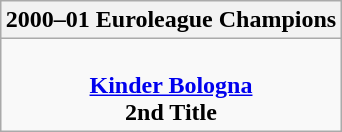<table class=wikitable style="text-align:center; margin:auto">
<tr>
<th>2000–01 Euroleague Champions</th>
</tr>
<tr>
<td><br> <strong><a href='#'>Kinder Bologna</a></strong> <br> <strong>2nd Title</strong></td>
</tr>
</table>
